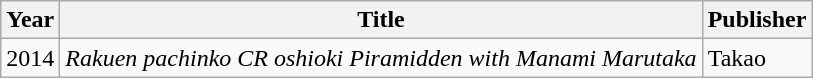<table class="wikitable">
<tr>
<th>Year</th>
<th>Title</th>
<th>Publisher</th>
</tr>
<tr>
<td>2014</td>
<td><em>Rakuen pachinko CR oshioki Piramidden with Manami Marutaka</em></td>
<td>Takao</td>
</tr>
</table>
